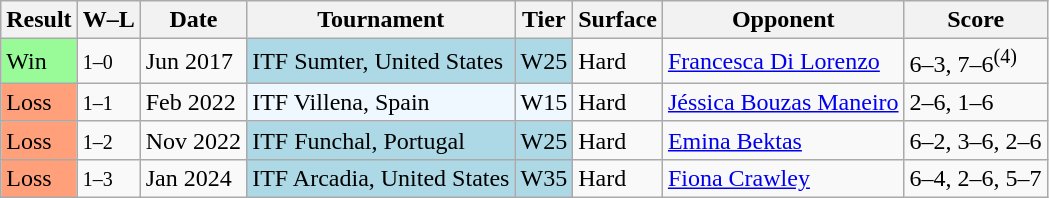<table class="wikitable sortable">
<tr>
<th>Result</th>
<th class=unsortable>W–L</th>
<th>Date</th>
<th>Tournament</th>
<th>Tier</th>
<th>Surface</th>
<th>Opponent</th>
<th class=unsortable>Score</th>
</tr>
<tr>
<td style="background:#98fb98;">Win</td>
<td><small>1–0</small></td>
<td>Jun 2017</td>
<td style="background:lightblue;">ITF Sumter, United States</td>
<td style="background:lightblue;">W25</td>
<td>Hard</td>
<td> <a href='#'>Francesca Di Lorenzo</a></td>
<td>6–3, 7–6<sup>(4)</sup></td>
</tr>
<tr>
<td bgcolor="FFA07A">Loss</td>
<td><small>1–1</small></td>
<td>Feb 2022</td>
<td style="background:#f0f8ff;">ITF Villena, Spain</td>
<td style="background:#f0f8ff;">W15</td>
<td>Hard</td>
<td> <a href='#'>Jéssica Bouzas Maneiro</a></td>
<td>2–6, 1–6</td>
</tr>
<tr>
<td bgcolor="FFA07A">Loss</td>
<td><small>1–2</small></td>
<td>Nov 2022</td>
<td style="background:lightblue;">ITF Funchal, Portugal</td>
<td style="background:lightblue;">W25</td>
<td>Hard</td>
<td> <a href='#'>Emina Bektas</a></td>
<td>6–2, 3–6, 2–6</td>
</tr>
<tr>
<td bgcolor="FFA07A">Loss</td>
<td><small>1–3</small></td>
<td>Jan 2024</td>
<td style="background:lightblue;">ITF Arcadia, United States</td>
<td style="background:lightblue;">W35</td>
<td>Hard</td>
<td> <a href='#'>Fiona Crawley</a></td>
<td>6–4, 2–6, 5–7</td>
</tr>
</table>
